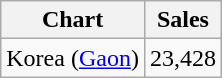<table class="wikitable">
<tr>
<th>Chart</th>
<th>Sales</th>
</tr>
<tr>
<td>Korea (<a href='#'>Gaon</a>)</td>
<td>23,428</td>
</tr>
</table>
